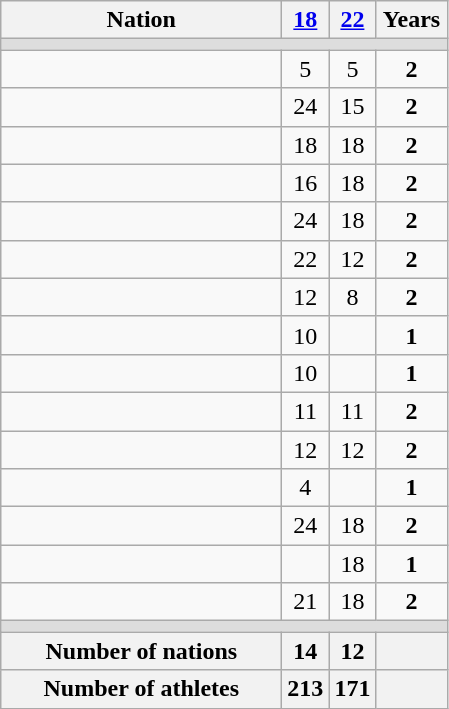<table class="wikitable" style="text-align:center;">
<tr>
<th width=180>Nation</th>
<th width=20><a href='#'>18</a></th>
<th width=20><a href='#'>22</a></th>
<th width=40>Years</th>
</tr>
<tr style="background:#DDDDDD;">
<td colspan=4></td>
</tr>
<tr>
<td align=left></td>
<td>5</td>
<td>5</td>
<td><strong>2</strong></td>
</tr>
<tr>
<td align=left></td>
<td>24</td>
<td>15</td>
<td><strong>2</strong></td>
</tr>
<tr>
<td align=left></td>
<td>18</td>
<td>18</td>
<td><strong>2</strong></td>
</tr>
<tr>
<td align=left></td>
<td>16</td>
<td>18</td>
<td><strong>2</strong></td>
</tr>
<tr>
<td align=left></td>
<td>24</td>
<td>18</td>
<td><strong>2</strong></td>
</tr>
<tr>
<td align=left></td>
<td>22</td>
<td>12</td>
<td><strong>2</strong></td>
</tr>
<tr>
<td align=left></td>
<td>12</td>
<td>8</td>
<td><strong>2</strong></td>
</tr>
<tr>
<td align=left></td>
<td>10</td>
<td></td>
<td><strong>1</strong></td>
</tr>
<tr>
<td align=left></td>
<td>10</td>
<td></td>
<td><strong>1</strong></td>
</tr>
<tr>
<td align=left></td>
<td>11</td>
<td>11</td>
<td><strong>2</strong></td>
</tr>
<tr>
<td align=left></td>
<td>12</td>
<td>12</td>
<td><strong>2</strong></td>
</tr>
<tr>
<td align=left></td>
<td>4</td>
<td></td>
<td><strong>1</strong></td>
</tr>
<tr>
<td align=left></td>
<td>24</td>
<td>18</td>
<td><strong>2</strong></td>
</tr>
<tr>
<td align=left></td>
<td></td>
<td>18</td>
<td><strong>1</strong></td>
</tr>
<tr>
<td align=left></td>
<td>21</td>
<td>18</td>
<td><strong>2</strong></td>
</tr>
<tr style="background:#DDDDDD;">
<td colspan=4></td>
</tr>
<tr>
<th>Number of nations</th>
<th>14</th>
<th>12</th>
<th></th>
</tr>
<tr>
<th>Number of athletes</th>
<th>213</th>
<th>171</th>
<th></th>
</tr>
</table>
